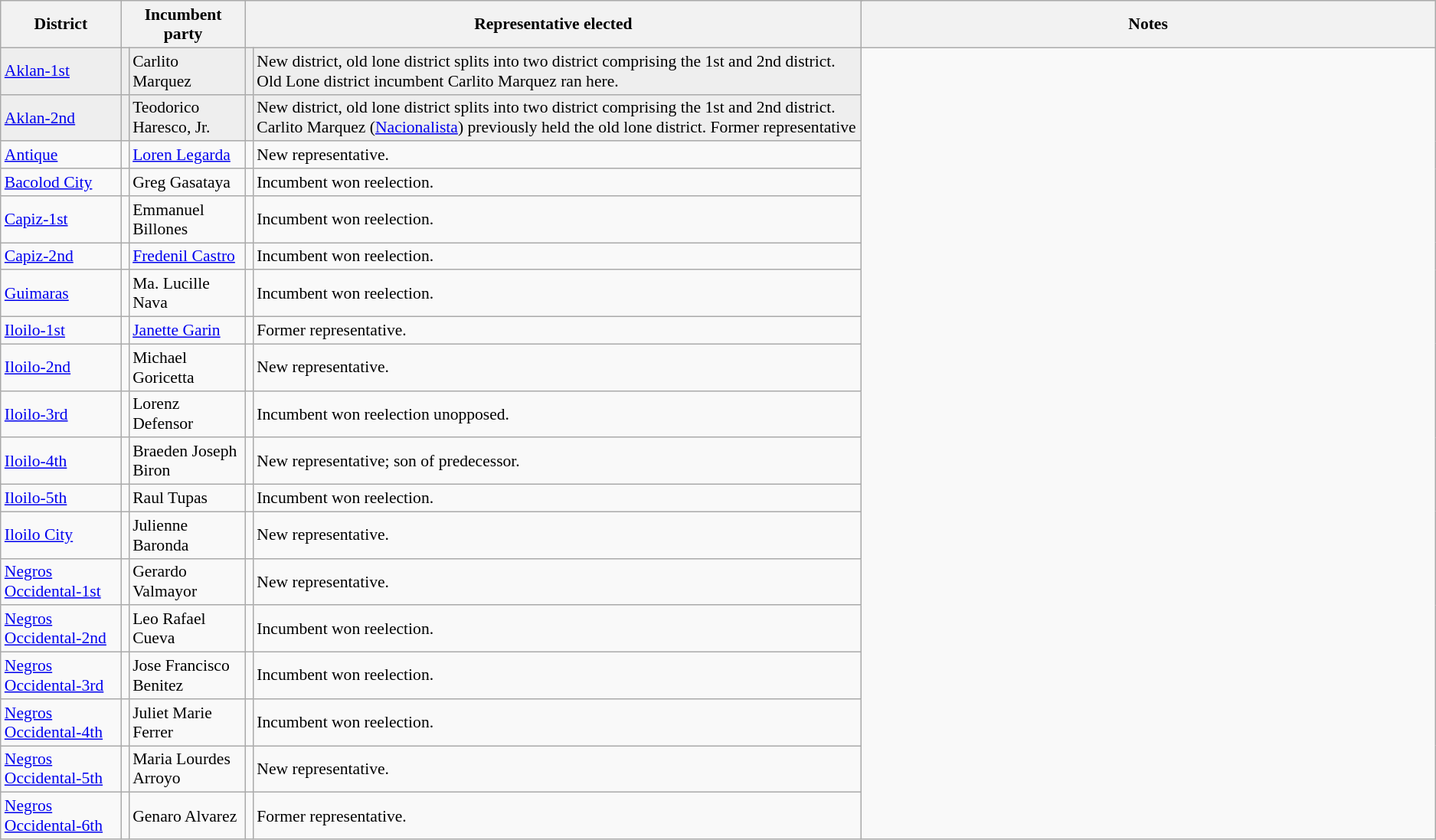<table class=wikitable style="font-size:90%;">
<tr>
<th>District</th>
<th colspan=2>Incumbent party</th>
<th colspan=3>Representative elected</th>
<th width=40%>Notes</th>
</tr>
<tr bgcolor=#eee>
<td><a href='#'>Aklan-1st</a></td>
<td></td>
<td>Carlito Marquez</td>
<td></td>
<td>New district, old lone district splits into two district comprising the 1st and 2nd district. Old Lone district incumbent Carlito Marquez ran here.</td>
</tr>
<tr bgcolor=#eee>
<td><a href='#'>Aklan-2nd</a></td>
<td></td>
<td>Teodorico Haresco, Jr.</td>
<td></td>
<td>New district, old lone district splits into two district comprising the 1st and 2nd district. Carlito Marquez (<a href='#'>Nacionalista</a>) previously held the old lone district. Former representative</td>
</tr>
<tr>
<td><a href='#'>Antique</a></td>
<td></td>
<td><a href='#'>Loren Legarda</a></td>
<td></td>
<td>New representative.</td>
</tr>
<tr>
<td><a href='#'>Bacolod City</a></td>
<td></td>
<td>Greg Gasataya</td>
<td></td>
<td>Incumbent won reelection.</td>
</tr>
<tr>
<td><a href='#'>Capiz-1st</a></td>
<td></td>
<td>Emmanuel Billones</td>
<td></td>
<td>Incumbent won reelection.</td>
</tr>
<tr>
<td><a href='#'>Capiz-2nd</a></td>
<td></td>
<td><a href='#'>Fredenil Castro</a></td>
<td></td>
<td>Incumbent won reelection.</td>
</tr>
<tr>
<td><a href='#'>Guimaras</a></td>
<td></td>
<td>Ma. Lucille Nava</td>
<td></td>
<td>Incumbent won reelection.</td>
</tr>
<tr>
<td><a href='#'>Iloilo-1st</a></td>
<td></td>
<td><a href='#'>Janette Garin</a></td>
<td></td>
<td>Former representative.</td>
</tr>
<tr>
<td><a href='#'>Iloilo-2nd</a></td>
<td></td>
<td>Michael Goricetta</td>
<td></td>
<td>New representative.</td>
</tr>
<tr>
<td><a href='#'>Iloilo-3rd</a></td>
<td></td>
<td>Lorenz Defensor</td>
<td></td>
<td>Incumbent won reelection unopposed.</td>
</tr>
<tr>
<td><a href='#'>Iloilo-4th</a></td>
<td></td>
<td>Braeden Joseph Biron</td>
<td></td>
<td>New representative; son of predecessor.</td>
</tr>
<tr>
<td><a href='#'>Iloilo-5th</a></td>
<td></td>
<td>Raul Tupas</td>
<td></td>
<td>Incumbent won reelection.</td>
</tr>
<tr>
<td><a href='#'>Iloilo City</a></td>
<td></td>
<td>Julienne Baronda</td>
<td></td>
<td>New representative.</td>
</tr>
<tr>
<td><a href='#'>Negros Occidental-1st</a></td>
<td></td>
<td>Gerardo Valmayor</td>
<td></td>
<td>New representative.</td>
</tr>
<tr>
<td><a href='#'>Negros Occidental-2nd</a></td>
<td></td>
<td>Leo Rafael Cueva</td>
<td></td>
<td>Incumbent won reelection.</td>
</tr>
<tr>
<td><a href='#'>Negros Occidental-3rd</a></td>
<td></td>
<td>Jose Francisco Benitez</td>
<td></td>
<td>Incumbent won reelection.</td>
</tr>
<tr>
<td><a href='#'>Negros Occidental-4th</a></td>
<td></td>
<td>Juliet Marie Ferrer</td>
<td></td>
<td>Incumbent won reelection.</td>
</tr>
<tr>
<td><a href='#'>Negros Occidental-5th</a></td>
<td></td>
<td>Maria Lourdes Arroyo</td>
<td></td>
<td>New representative.</td>
</tr>
<tr>
<td><a href='#'>Negros Occidental-6th</a></td>
<td></td>
<td>Genaro Alvarez</td>
<td></td>
<td>Former representative.</td>
</tr>
</table>
